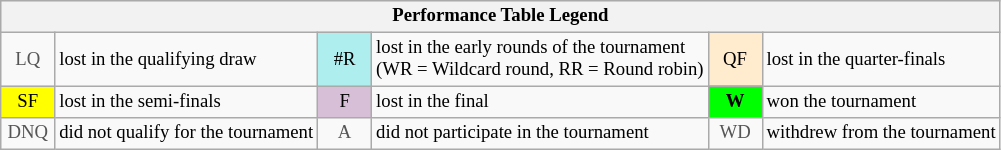<table class="wikitable" style="font-size:78%;">
<tr bgcolor="#efefef">
<th colspan="6">Performance Table Legend</th>
</tr>
<tr>
<td align="center" style="color:#555555;" width="30">LQ</td>
<td>lost in the qualifying draw</td>
<td align="center" style="background:#afeeee;">#R</td>
<td>lost in the early rounds of the tournament<br>(WR = Wildcard round, RR = Round robin)</td>
<td align="center" style="background:#ffebcd;">QF</td>
<td>lost in the quarter-finals</td>
</tr>
<tr>
<td align="center" style="background:yellow;">SF</td>
<td>lost in the semi-finals</td>
<td align="center" style="background:#D8BFD8;">F</td>
<td>lost in the final</td>
<td align="center" style="background:#00ff00;"><strong>W</strong></td>
<td>won the tournament</td>
</tr>
<tr>
<td align="center" style="color:#555555;" width="30">DNQ</td>
<td>did not qualify for the tournament</td>
<td align="center" style="color:#555555;" width="30">A</td>
<td>did not participate in the tournament</td>
<td align="center" style="color:#555555;" width="30">WD</td>
<td>withdrew from the tournament</td>
</tr>
</table>
